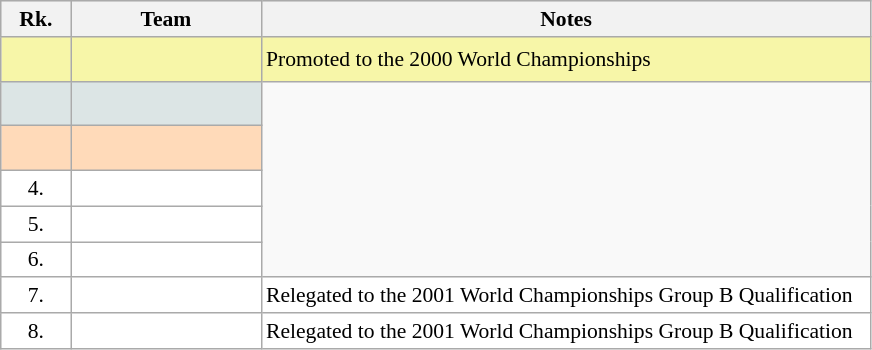<table class="wikitable" style="border:1px solid #AAAAAA;font-size:90%">
<tr bgcolor="#E4E4E4">
<th style="border-bottom:1px solid #AAAAAA" width=40>Rk.</th>
<th style="border-bottom:1px solid #AAAAAA" width=120>Team</th>
<th style="border-bottom:1px solid #AAAAAA" width=400>Notes</th>
</tr>
<tr bgcolor="#F7F6A8">
<td align="center" style="height:23px"></td>
<td><strong></strong></td>
<td>Promoted to the 2000 World Championships</td>
</tr>
<tr bgcolor="#DCE5E5">
<td align="center" style="height:23px"></td>
<td></td>
</tr>
<tr bgcolor="#FFDAB9">
<td align="center" style="height:23px"></td>
<td></td>
</tr>
<tr style="background:#ffffff;">
<td align="center">4.</td>
<td></td>
</tr>
<tr style="background:#ffffff;">
<td align="center">5.</td>
<td></td>
</tr>
<tr style="background:#ffffff;">
<td align="center">6.</td>
<td></td>
</tr>
<tr style="background:#ffffff;">
<td align="center">7.</td>
<td></td>
<td>Relegated to the 2001 World Championships Group B Qualification</td>
</tr>
<tr style="background:#ffffff;">
<td align="center">8.</td>
<td></td>
<td>Relegated to the 2001 World Championships Group B Qualification</td>
</tr>
</table>
